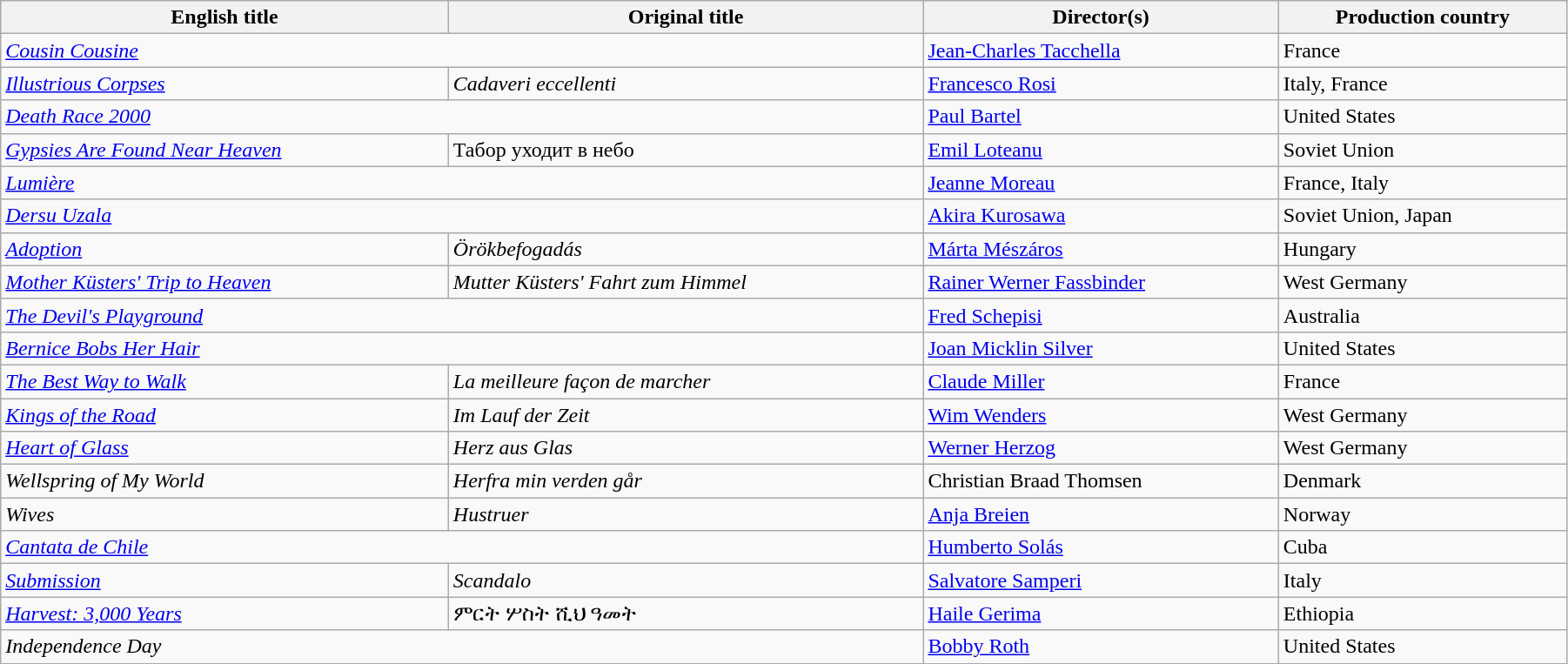<table class="wikitable" width="95%">
<tr>
<th>English title</th>
<th>Original title</th>
<th>Director(s)</th>
<th>Production country</th>
</tr>
<tr>
<td colspan="2"><em><a href='#'>Cousin Cousine</a></em></td>
<td><a href='#'>Jean-Charles Tacchella</a></td>
<td>France</td>
</tr>
<tr>
<td><em><a href='#'>Illustrious Corpses</a></em></td>
<td><em>Cadaveri eccellenti</em></td>
<td><a href='#'>Francesco Rosi</a></td>
<td>Italy, France</td>
</tr>
<tr>
<td colspan="2"><em><a href='#'>Death Race 2000</a></em></td>
<td><a href='#'>Paul Bartel</a></td>
<td>United States</td>
</tr>
<tr>
<td><em><a href='#'>Gypsies Are Found Near Heaven</a></em></td>
<td>Табор уходит в небо</td>
<td><a href='#'>Emil Loteanu</a></td>
<td>Soviet Union</td>
</tr>
<tr>
<td colspan="2"><em><a href='#'>Lumière</a></em></td>
<td><a href='#'>Jeanne Moreau</a></td>
<td>France, Italy</td>
</tr>
<tr>
<td colspan="2"><em><a href='#'>Dersu Uzala</a></em></td>
<td><a href='#'>Akira Kurosawa</a></td>
<td>Soviet Union, Japan</td>
</tr>
<tr>
<td><em><a href='#'>Adoption</a></em></td>
<td><em>Örökbefogadás</em></td>
<td><a href='#'>Márta Mészáros</a></td>
<td>Hungary</td>
</tr>
<tr>
<td><em><a href='#'>Mother Küsters' Trip to Heaven</a></em></td>
<td><em>Mutter Küsters' Fahrt zum Himmel</em></td>
<td><a href='#'>Rainer Werner Fassbinder</a></td>
<td>West Germany</td>
</tr>
<tr>
<td colspan="2"><em><a href='#'>The Devil's Playground</a></em></td>
<td><a href='#'>Fred Schepisi</a></td>
<td>Australia</td>
</tr>
<tr>
<td colspan="2"><em><a href='#'>Bernice Bobs Her Hair</a></em></td>
<td><a href='#'>Joan Micklin Silver</a></td>
<td>United States</td>
</tr>
<tr>
<td><em><a href='#'>The Best Way to Walk</a></em></td>
<td><em>La meilleure façon de marcher</em></td>
<td><a href='#'>Claude Miller</a></td>
<td>France</td>
</tr>
<tr>
<td><em><a href='#'>Kings of the Road</a></em></td>
<td><em>Im Lauf der Zeit</em></td>
<td><a href='#'>Wim Wenders</a></td>
<td>West Germany</td>
</tr>
<tr>
<td><em><a href='#'>Heart of Glass</a></em></td>
<td><em>Herz aus Glas</em></td>
<td><a href='#'>Werner Herzog</a></td>
<td>West Germany</td>
</tr>
<tr>
<td><em>Wellspring of My World</em></td>
<td><em>Herfra min verden går</em></td>
<td>Christian Braad Thomsen</td>
<td>Denmark</td>
</tr>
<tr>
<td><em>Wives</em></td>
<td><em>Hustruer</em></td>
<td><a href='#'>Anja Breien</a></td>
<td>Norway</td>
</tr>
<tr>
<td colspan="2"><em><a href='#'>Cantata de Chile</a></em></td>
<td><a href='#'>Humberto Solás</a></td>
<td>Cuba</td>
</tr>
<tr>
<td><em><a href='#'>Submission</a></em></td>
<td><em>Scandalo</em></td>
<td><a href='#'>Salvatore Samperi</a></td>
<td>Italy</td>
</tr>
<tr>
<td><em><a href='#'>Harvest: 3,000 Years</a></em></td>
<td>ምርት ሦስት ሺህ ዓመት</td>
<td><a href='#'>Haile Gerima</a></td>
<td>Ethiopia</td>
</tr>
<tr>
<td colspan="2"><em>Independence Day</em></td>
<td><a href='#'>Bobby Roth</a></td>
<td>United States</td>
</tr>
</table>
